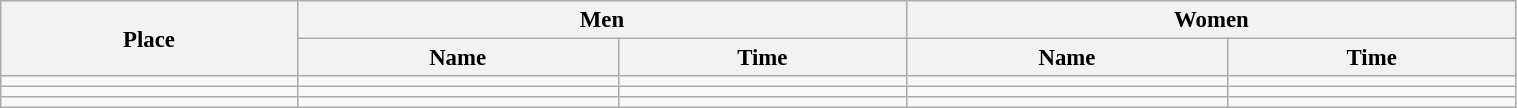<table class=wikitable style="font-size:95%" width="80%">
<tr>
<th rowspan="2">Place</th>
<th colspan="2">Men</th>
<th colspan="2">Women</th>
</tr>
<tr>
<th>Name</th>
<th>Time</th>
<th>Name</th>
<th>Time</th>
</tr>
<tr>
<td align="center"></td>
<td></td>
<td></td>
<td></td>
<td></td>
</tr>
<tr>
<td align="center"></td>
<td></td>
<td></td>
<td></td>
<td></td>
</tr>
<tr>
<td align="center"></td>
<td></td>
<td></td>
<td></td>
<td></td>
</tr>
</table>
